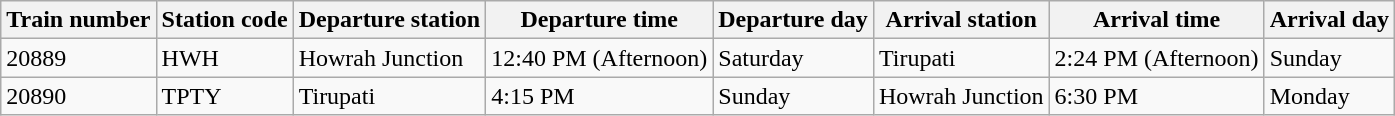<table class="wikitable">
<tr>
<th>Train number</th>
<th>Station code</th>
<th>Departure station</th>
<th>Departure time</th>
<th>Departure day</th>
<th>Arrival station</th>
<th>Arrival time</th>
<th>Arrival day</th>
</tr>
<tr>
<td>20889</td>
<td>HWH</td>
<td>Howrah Junction</td>
<td>12:40 PM (Afternoon)</td>
<td>Saturday</td>
<td>Tirupati</td>
<td>2:24 PM (Afternoon)</td>
<td>Sunday</td>
</tr>
<tr>
<td>20890</td>
<td>TPTY</td>
<td>Tirupati</td>
<td>4:15 PM</td>
<td>Sunday</td>
<td>Howrah Junction</td>
<td>6:30 PM</td>
<td>Monday</td>
</tr>
</table>
